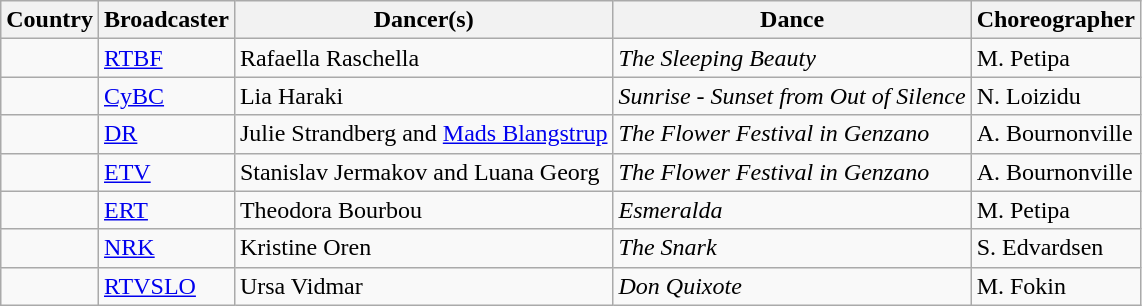<table class="wikitable">
<tr>
<th>Country</th>
<th>Broadcaster</th>
<th>Dancer(s)</th>
<th>Dance</th>
<th>Choreographer</th>
</tr>
<tr>
<td></td>
<td><a href='#'>RTBF</a></td>
<td>Rafaella Raschella</td>
<td><em>The Sleeping Beauty</em></td>
<td>M. Petipa</td>
</tr>
<tr>
<td></td>
<td><a href='#'>CyBC</a></td>
<td>Lia Haraki</td>
<td><em>Sunrise - Sunset from Out of Silence</em></td>
<td>N. Loizidu</td>
</tr>
<tr>
<td></td>
<td><a href='#'>DR</a></td>
<td>Julie Strandberg and <a href='#'>Mads Blangstrup</a></td>
<td><em>The Flower Festival in Genzano</em></td>
<td>A. Bournonville</td>
</tr>
<tr>
<td></td>
<td><a href='#'>ETV</a></td>
<td>Stanislav Jermakov and Luana Georg</td>
<td><em>The Flower Festival in Genzano</em></td>
<td>A. Bournonville</td>
</tr>
<tr>
<td></td>
<td><a href='#'>ERT</a></td>
<td>Theodora Bourbou</td>
<td><em>Esmeralda</em></td>
<td>M. Petipa</td>
</tr>
<tr>
<td></td>
<td><a href='#'>NRK</a></td>
<td>Kristine Oren</td>
<td><em>The Snark</em></td>
<td>S. Edvardsen</td>
</tr>
<tr>
<td></td>
<td><a href='#'>RTVSLO</a></td>
<td>Ursa Vidmar</td>
<td><em>Don Quixote</em></td>
<td>M. Fokin</td>
</tr>
</table>
